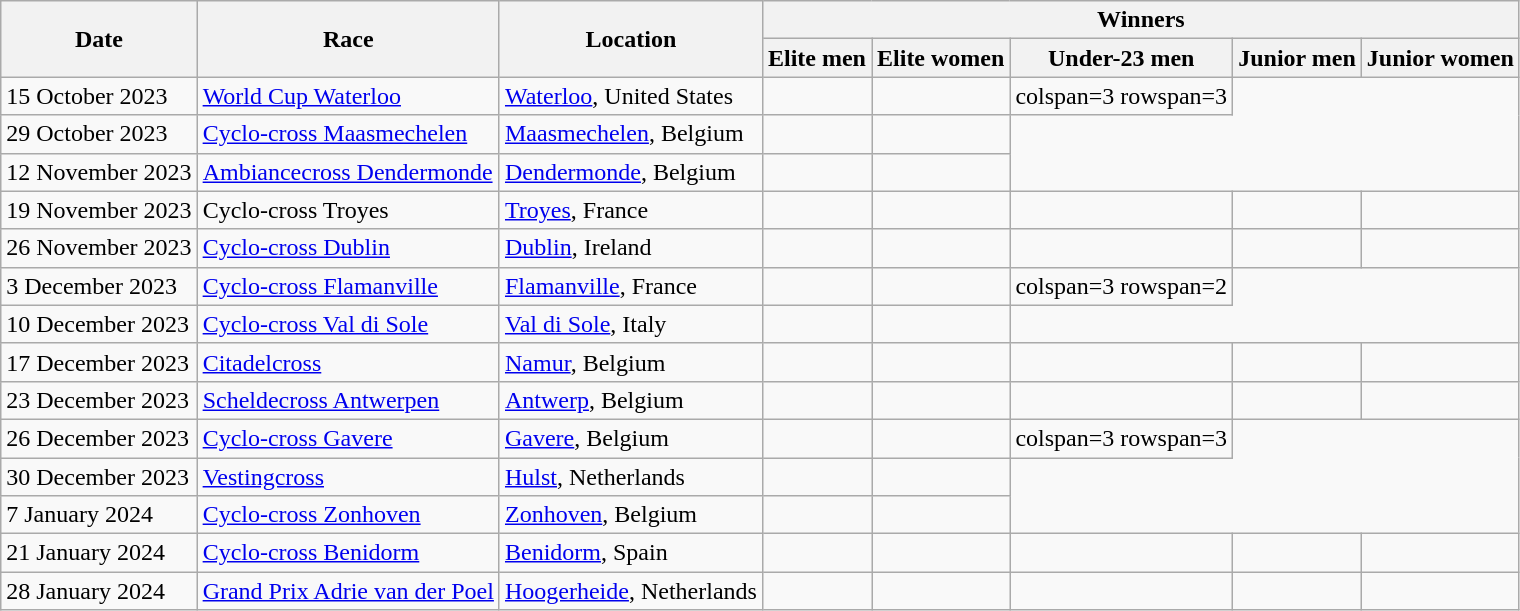<table class="wikitable">
<tr>
<th rowspan=2>Date</th>
<th rowspan=2>Race</th>
<th rowspan=2>Location</th>
<th colspan=5>Winners</th>
</tr>
<tr>
<th>Elite men</th>
<th>Elite women</th>
<th>Under-23 men</th>
<th>Junior men</th>
<th>Junior women</th>
</tr>
<tr>
<td>15 October 2023</td>
<td><a href='#'>World Cup Waterloo</a></td>
<td> <a href='#'>Waterloo</a>, United States</td>
<td></td>
<td></td>
<td>colspan=3 rowspan=3 </td>
</tr>
<tr>
<td>29 October 2023</td>
<td><a href='#'>Cyclo-cross Maasmechelen</a></td>
<td> <a href='#'>Maasmechelen</a>, Belgium</td>
<td></td>
<td></td>
</tr>
<tr>
<td>12 November 2023</td>
<td><a href='#'>Ambiancecross Dendermonde</a></td>
<td> <a href='#'>Dendermonde</a>, Belgium</td>
<td></td>
<td></td>
</tr>
<tr>
<td>19 November 2023</td>
<td>Cyclo-cross Troyes</td>
<td> <a href='#'>Troyes</a>, France</td>
<td></td>
<td></td>
<td></td>
<td></td>
<td></td>
</tr>
<tr>
<td>26 November 2023</td>
<td><a href='#'>Cyclo-cross Dublin</a></td>
<td> <a href='#'>Dublin</a>, Ireland</td>
<td></td>
<td></td>
<td></td>
<td></td>
<td></td>
</tr>
<tr>
<td>3 December 2023</td>
<td><a href='#'>Cyclo-cross Flamanville</a></td>
<td> <a href='#'>Flamanville</a>, France</td>
<td></td>
<td></td>
<td>colspan=3 rowspan=2 </td>
</tr>
<tr>
<td>10 December 2023</td>
<td><a href='#'>Cyclo-cross Val di Sole</a></td>
<td> <a href='#'>Val di Sole</a>, Italy</td>
<td></td>
<td></td>
</tr>
<tr>
<td>17 December 2023</td>
<td><a href='#'>Citadelcross</a></td>
<td> <a href='#'>Namur</a>, Belgium</td>
<td></td>
<td></td>
<td></td>
<td></td>
<td></td>
</tr>
<tr>
<td>23 December 2023</td>
<td><a href='#'>Scheldecross Antwerpen</a></td>
<td> <a href='#'>Antwerp</a>, Belgium</td>
<td></td>
<td></td>
<td></td>
<td></td>
<td></td>
</tr>
<tr>
<td>26 December 2023</td>
<td><a href='#'>Cyclo-cross Gavere</a></td>
<td> <a href='#'>Gavere</a>, Belgium</td>
<td></td>
<td></td>
<td>colspan=3 rowspan=3 </td>
</tr>
<tr>
<td>30 December 2023</td>
<td><a href='#'>Vestingcross</a></td>
<td> <a href='#'>Hulst</a>, Netherlands</td>
<td></td>
<td></td>
</tr>
<tr>
<td>7 January 2024</td>
<td><a href='#'>Cyclo-cross Zonhoven</a></td>
<td> <a href='#'>Zonhoven</a>, Belgium</td>
<td></td>
<td></td>
</tr>
<tr>
<td>21 January 2024</td>
<td><a href='#'>Cyclo-cross Benidorm</a></td>
<td> <a href='#'>Benidorm</a>, Spain</td>
<td></td>
<td></td>
<td></td>
<td></td>
<td></td>
</tr>
<tr>
<td>28 January 2024</td>
<td><a href='#'>Grand Prix Adrie van der Poel</a></td>
<td> <a href='#'>Hoogerheide</a>, Netherlands</td>
<td></td>
<td></td>
<td></td>
<td></td>
<td></td>
</tr>
</table>
